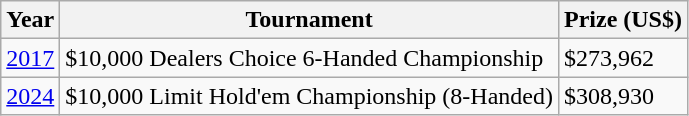<table class="wikitable">
<tr>
<th>Year</th>
<th>Tournament</th>
<th>Prize (US$)</th>
</tr>
<tr>
<td><a href='#'>2017</a></td>
<td>$10,000 Dealers Choice 6-Handed Championship</td>
<td>$273,962</td>
</tr>
<tr>
<td><a href='#'>2024</a></td>
<td>$10,000 Limit Hold'em Championship (8-Handed)</td>
<td>$308,930</td>
</tr>
</table>
